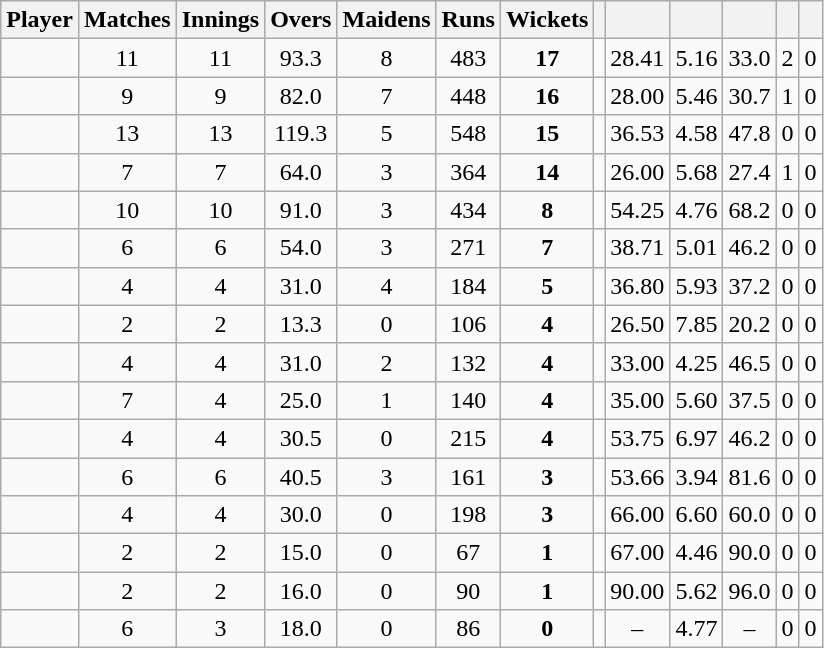<table class="wikitable sortable" style="text-align:center">
<tr>
<th>Player</th>
<th>Matches</th>
<th>Innings</th>
<th>Overs</th>
<th>Maidens</th>
<th>Runs</th>
<th>Wickets</th>
<th></th>
<th></th>
<th></th>
<th></th>
<th></th>
<th></th>
</tr>
<tr>
<td align="left"></td>
<td>11</td>
<td>11</td>
<td>93.3</td>
<td>8</td>
<td>483</td>
<td><strong>17</strong></td>
<td></td>
<td>28.41</td>
<td>5.16</td>
<td>33.0</td>
<td>2</td>
<td>0</td>
</tr>
<tr>
<td align="left"></td>
<td>9</td>
<td>9</td>
<td>82.0</td>
<td>7</td>
<td>448</td>
<td><strong>16</strong></td>
<td></td>
<td>28.00</td>
<td>5.46</td>
<td>30.7</td>
<td>1</td>
<td>0</td>
</tr>
<tr>
<td align="left"></td>
<td>13</td>
<td>13</td>
<td>119.3</td>
<td>5</td>
<td>548</td>
<td><strong>15</strong></td>
<td></td>
<td>36.53</td>
<td>4.58</td>
<td>47.8</td>
<td>0</td>
<td>0</td>
</tr>
<tr>
<td align="left"></td>
<td>7</td>
<td>7</td>
<td>64.0</td>
<td>3</td>
<td>364</td>
<td><strong>14</strong></td>
<td></td>
<td>26.00</td>
<td>5.68</td>
<td>27.4</td>
<td>1</td>
<td>0</td>
</tr>
<tr>
<td align="left"></td>
<td>10</td>
<td>10</td>
<td>91.0</td>
<td>3</td>
<td>434</td>
<td><strong>8</strong></td>
<td></td>
<td>54.25</td>
<td>4.76</td>
<td>68.2</td>
<td>0</td>
<td>0</td>
</tr>
<tr>
<td align="left"></td>
<td>6</td>
<td>6</td>
<td>54.0</td>
<td>3</td>
<td>271</td>
<td><strong>7</strong></td>
<td></td>
<td>38.71</td>
<td>5.01</td>
<td>46.2</td>
<td>0</td>
<td>0</td>
</tr>
<tr>
<td align="left"></td>
<td>4</td>
<td>4</td>
<td>31.0</td>
<td>4</td>
<td>184</td>
<td><strong>5</strong></td>
<td></td>
<td>36.80</td>
<td>5.93</td>
<td>37.2</td>
<td>0</td>
<td>0</td>
</tr>
<tr>
<td align="left"></td>
<td>2</td>
<td>2</td>
<td>13.3</td>
<td>0</td>
<td>106</td>
<td><strong>4</strong></td>
<td></td>
<td>26.50</td>
<td>7.85</td>
<td>20.2</td>
<td>0</td>
<td>0</td>
</tr>
<tr>
<td align="left"></td>
<td>4</td>
<td>4</td>
<td>31.0</td>
<td>2</td>
<td>132</td>
<td><strong>4</strong></td>
<td></td>
<td>33.00</td>
<td>4.25</td>
<td>46.5</td>
<td>0</td>
<td>0</td>
</tr>
<tr>
<td align="left"></td>
<td>7</td>
<td>4</td>
<td>25.0</td>
<td>1</td>
<td>140</td>
<td><strong>4</strong></td>
<td></td>
<td>35.00</td>
<td>5.60</td>
<td>37.5</td>
<td>0</td>
<td>0</td>
</tr>
<tr>
<td align="left"></td>
<td>4</td>
<td>4</td>
<td>30.5</td>
<td>0</td>
<td>215</td>
<td><strong>4</strong></td>
<td></td>
<td>53.75</td>
<td>6.97</td>
<td>46.2</td>
<td>0</td>
<td>0</td>
</tr>
<tr>
<td align="left"></td>
<td>6</td>
<td>6</td>
<td>40.5</td>
<td>3</td>
<td>161</td>
<td><strong>3</strong></td>
<td></td>
<td>53.66</td>
<td>3.94</td>
<td>81.6</td>
<td>0</td>
<td>0</td>
</tr>
<tr>
<td align="left"></td>
<td>4</td>
<td>4</td>
<td>30.0</td>
<td>0</td>
<td>198</td>
<td><strong>3</strong></td>
<td></td>
<td>66.00</td>
<td>6.60</td>
<td>60.0</td>
<td>0</td>
<td>0</td>
</tr>
<tr>
<td align="left"></td>
<td>2</td>
<td>2</td>
<td>15.0</td>
<td>0</td>
<td>67</td>
<td><strong>1</strong></td>
<td></td>
<td>67.00</td>
<td>4.46</td>
<td>90.0</td>
<td>0</td>
<td>0</td>
</tr>
<tr>
<td align="left"></td>
<td>2</td>
<td>2</td>
<td>16.0</td>
<td>0</td>
<td>90</td>
<td><strong>1</strong></td>
<td></td>
<td>90.00</td>
<td>5.62</td>
<td>96.0</td>
<td>0</td>
<td>0</td>
</tr>
<tr>
<td align="left"></td>
<td>6</td>
<td>3</td>
<td>18.0</td>
<td>0</td>
<td>86</td>
<td><strong>0</strong></td>
<td></td>
<td>–</td>
<td>4.77</td>
<td>–</td>
<td>0</td>
<td>0</td>
</tr>
</table>
